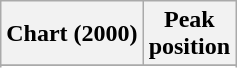<table class="wikitable sortable plainrowheaders" style="text-align:center">
<tr>
<th scope="col">Chart (2000)</th>
<th scope="col">Peak<br> position</th>
</tr>
<tr>
</tr>
<tr>
</tr>
</table>
